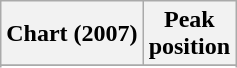<table class="wikitable sortable plainrowheaders" style="text-align:center">
<tr>
<th>Chart (2007)</th>
<th>Peak<br>position</th>
</tr>
<tr>
</tr>
<tr>
</tr>
<tr>
</tr>
<tr>
</tr>
</table>
